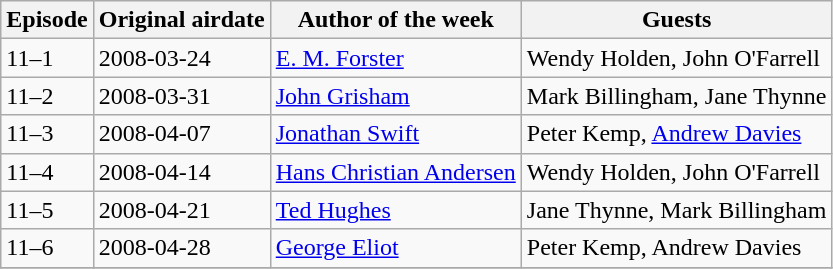<table class="wikitable">
<tr>
<th>Episode</th>
<th>Original airdate</th>
<th>Author of the week</th>
<th>Guests</th>
</tr>
<tr>
<td>11–1</td>
<td>2008-03-24</td>
<td><a href='#'>E. M. Forster</a></td>
<td>Wendy Holden, John O'Farrell</td>
</tr>
<tr>
<td>11–2</td>
<td>2008-03-31</td>
<td><a href='#'>John Grisham</a></td>
<td>Mark Billingham, Jane Thynne</td>
</tr>
<tr>
<td>11–3</td>
<td>2008-04-07</td>
<td><a href='#'>Jonathan Swift</a></td>
<td>Peter Kemp, <a href='#'>Andrew Davies</a></td>
</tr>
<tr>
<td>11–4</td>
<td>2008-04-14</td>
<td><a href='#'>Hans Christian Andersen</a></td>
<td>Wendy Holden, John O'Farrell</td>
</tr>
<tr>
<td>11–5</td>
<td>2008-04-21</td>
<td><a href='#'>Ted Hughes</a></td>
<td>Jane Thynne, Mark Billingham</td>
</tr>
<tr>
<td>11–6</td>
<td>2008-04-28</td>
<td><a href='#'>George Eliot</a></td>
<td>Peter Kemp, Andrew Davies</td>
</tr>
<tr>
</tr>
</table>
